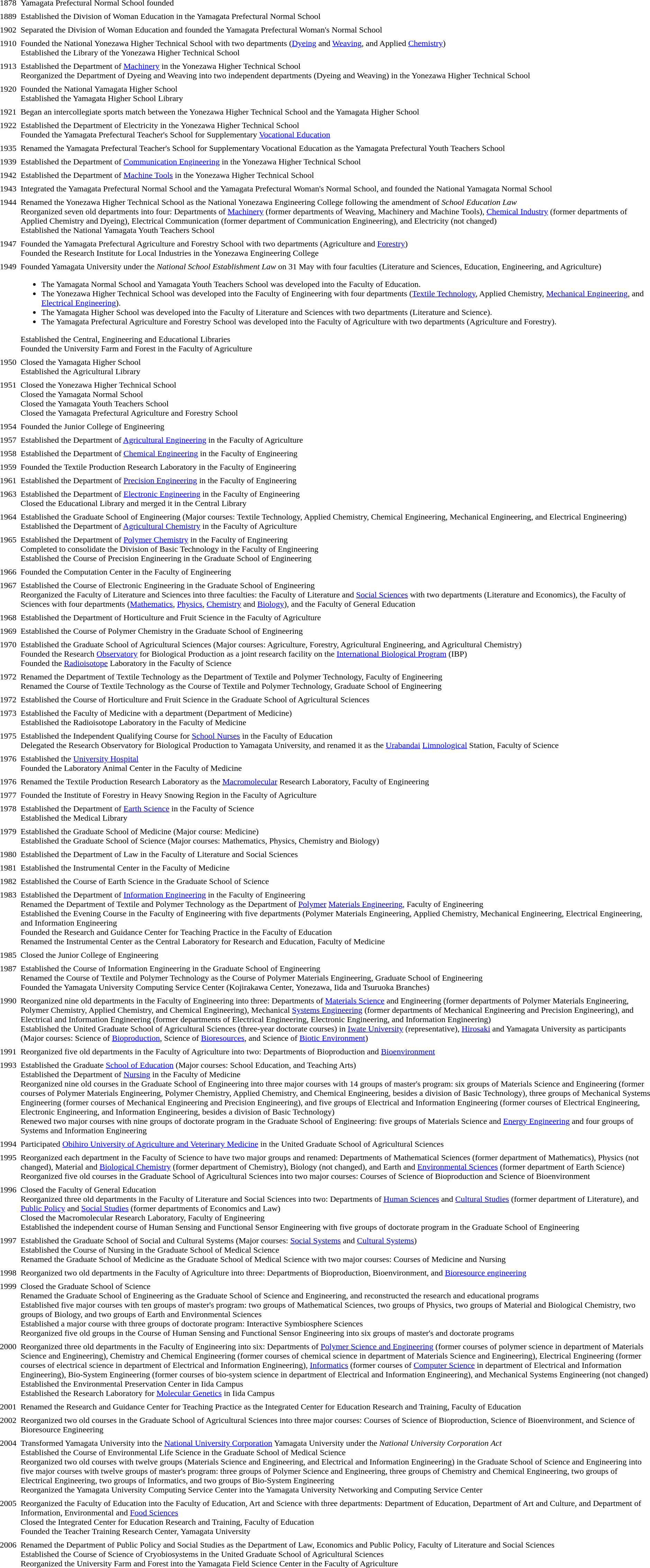<table border="0" cellpadding="3">
<tr valign="top">
<td>1878</td>
<td>Yamagata Prefectural Normal School founded</td>
</tr>
<tr valign="top">
<td>1889</td>
<td>Established the Division of Woman Education in the Yamagata Prefectural Normal School</td>
</tr>
<tr valign="top">
<td>1902</td>
<td>Separated the Division of Woman Education and founded the Yamagata Prefectural Woman's Normal School</td>
</tr>
<tr valign="top">
<td>1910</td>
<td>Founded the National Yonezawa Higher Technical School with two departments (<a href='#'>Dyeing</a> and <a href='#'>Weaving</a>, and Applied <a href='#'>Chemistry</a>)<br>Established the Library of the Yonezawa Higher Technical School</td>
</tr>
<tr valign="top">
<td>1913</td>
<td>Established the Department of <a href='#'>Machinery</a> in the Yonezawa Higher Technical School<br>Reorganized the Department of Dyeing and Weaving into two independent departments (Dyeing and Weaving) in the Yonezawa Higher Technical School</td>
</tr>
<tr valign="top">
<td>1920</td>
<td>Founded the National Yamagata Higher School<br>Established the Yamagata Higher School Library</td>
</tr>
<tr valign="top">
<td>1921</td>
<td>Began an intercollegiate sports match between the Yonezawa Higher Technical School and the Yamagata Higher School</td>
</tr>
<tr valign="top">
<td>1922</td>
<td>Established the Department of Electricity in the Yonezawa Higher Technical School<br>Founded the Yamagata Prefectural Teacher's School for Supplementary <a href='#'>Vocational Education</a></td>
</tr>
<tr valign="top">
<td>1935</td>
<td>Renamed the Yamagata Prefectural Teacher's School for Supplementary Vocational Education as the Yamagata Prefectural Youth Teachers School</td>
</tr>
<tr valign="top">
<td>1939</td>
<td>Established the Department of <a href='#'>Communication Engineering</a> in the Yonezawa Higher Technical School</td>
</tr>
<tr valign="top">
<td>1942</td>
<td>Established the Department of <a href='#'>Machine Tools</a> in the Yonezawa Higher Technical School</td>
</tr>
<tr valign="top">
<td>1943</td>
<td>Integrated the Yamagata Prefectural Normal School and the Yamagata Prefectural Woman's Normal School, and founded the National Yamagata Normal School</td>
</tr>
<tr valign="top">
<td>1944</td>
<td>Renamed the Yonezawa Higher Technical School as the National Yonezawa Engineering College following the amendment of <em>School Education Law</em><br>Reorganized seven old departments into four: Departments of <a href='#'>Machinery</a> (former departments of Weaving, Machinery and Machine Tools), <a href='#'>Chemical Industry</a> (former departments of Applied Chemistry and Dyeing), Electrical Communication (former department of Communication Engineering), and Electricity (not changed)<br>Established the National Yamagata Youth Teachers School</td>
</tr>
<tr valign="top">
<td>1947</td>
<td>Founded the Yamagata Prefectural Agriculture and Forestry School with two departments (Agriculture and <a href='#'>Forestry</a>)<br>Founded the Research Institute for Local Industries in the Yonezawa Engineering College</td>
</tr>
<tr valign="top">
<td>1949</td>
<td>Founded Yamagata University under the <em>National School Establishment Law</em> on 31 May with four faculties (Literature and Sciences, Education, Engineering, and Agriculture)<br><ul><li>The Yamagata Normal School and Yamagata Youth Teachers School was developed into the Faculty of Education.</li><li>The Yonezawa Higher Technical School was developed into the Faculty of Engineering with four departments (<a href='#'>Textile Technology</a>, Applied Chemistry, <a href='#'>Mechanical Engineering</a>, and <a href='#'>Electrical Engineering</a>).</li><li>The Yamagata Higher School was developed into the Faculty of Literature and Sciences with two departments (Literature and Science).</li><li>The Yamagata Prefectural Agriculture and Forestry School was developed into the Faculty of Agriculture with two departments (Agriculture and Forestry).</li></ul>Established the Central, Engineering and Educational Libraries<br>Founded the University Farm and Forest in the Faculty of Agriculture</td>
</tr>
<tr valign="top">
<td>1950</td>
<td>Closed the Yamagata Higher School<br>Established the Agricultural Library</td>
</tr>
<tr valign="top">
<td>1951</td>
<td>Closed the Yonezawa Higher Technical School<br>Closed the Yamagata Normal School<br>Closed the Yamagata Youth Teachers School<br>Closed the Yamagata Prefectural Agriculture and Forestry School</td>
</tr>
<tr valign="top">
<td>1954</td>
<td>Founded the Junior College of Engineering</td>
</tr>
<tr valign="top">
<td>1957</td>
<td>Established the Department of <a href='#'>Agricultural Engineering</a> in the Faculty of Agriculture</td>
</tr>
<tr valign="top">
<td>1958</td>
<td>Established the Department of <a href='#'>Chemical Engineering</a> in the Faculty of Engineering</td>
</tr>
<tr valign="top">
<td>1959</td>
<td>Founded the Textile Production Research Laboratory in the Faculty of Engineering</td>
</tr>
<tr valign="top">
<td>1961</td>
<td>Established the Department of <a href='#'>Precision Engineering</a> in the Faculty of Engineering</td>
</tr>
<tr valign="top">
<td>1963</td>
<td>Established the Department of <a href='#'>Electronic Engineering</a> in the Faculty of Engineering<br>Closed the Educational Library and merged it in the Central Library</td>
</tr>
<tr valign="top">
<td>1964</td>
<td>Established the Graduate School of Engineering (Major courses: Textile Technology, Applied Chemistry, Chemical Engineering, Mechanical Engineering, and Electrical Engineering)<br>Established the Department of <a href='#'>Agricultural Chemistry</a> in the Faculty of Agriculture</td>
</tr>
<tr valign="top">
<td>1965</td>
<td>Established the Department of <a href='#'>Polymer Chemistry</a> in the Faculty of Engineering<br>Completed to consolidate the Division of Basic Technology in the Faculty of Engineering<br>Established the Course of Precision Engineering in the Graduate School of Engineering</td>
</tr>
<tr valign="top">
<td>1966</td>
<td>Founded the Computation Center in the Faculty of Engineering</td>
</tr>
<tr valign="top">
<td>1967</td>
<td>Established the Course of Electronic Engineering in the Graduate School of Engineering<br>Reorganized the Faculty of Literature and Sciences into three faculties: the Faculty of Literature and <a href='#'>Social Sciences</a> with two departments (Literature and Economics), the Faculty of Sciences with four departments (<a href='#'>Mathematics</a>, <a href='#'>Physics</a>, <a href='#'>Chemistry</a> and <a href='#'>Biology</a>), and the Faculty of General Education</td>
</tr>
<tr valign="top">
<td>1968</td>
<td>Established the Department of Horticulture and Fruit Science in the Faculty of Agriculture</td>
</tr>
<tr valign="top">
<td>1969</td>
<td>Established the Course of Polymer Chemistry in the Graduate School of Engineering</td>
</tr>
<tr valign="top">
<td>1970</td>
<td>Established the Graduate School of Agricultural Sciences (Major courses: Agriculture, Forestry, Agricultural Engineering, and Agricultural Chemistry)<br>Founded the Research <a href='#'>Observatory</a> for Biological Production as a joint research facility on the <a href='#'>International Biological Program</a> (IBP)<br>Founded the <a href='#'>Radioisotope</a> Laboratory in the Faculty of Science</td>
</tr>
<tr valign="top">
<td>1972</td>
<td>Renamed the Department of Textile Technology as the Department of Textile and Polymer Technology, Faculty of Engineering<br>Renamed the Course of Textile Technology as the Course of Textile and Polymer Technology, Graduate School of Engineering</td>
</tr>
<tr valign="top">
<td>1972</td>
<td>Established the Course of Horticulture and Fruit Science in the Graduate School of Agricultural Sciences</td>
</tr>
<tr valign="top">
<td>1973</td>
<td>Established the Faculty of Medicine with a department (Department of Medicine)<br>Established the Radioisotope Laboratory in the Faculty of Medicine</td>
</tr>
<tr valign="top">
<td>1975</td>
<td>Established the Independent Qualifying Course for <a href='#'>School Nurses</a> in the Faculty of Education<br>Delegated the Research Observatory for Biological Production to Yamagata University, and renamed it as the <a href='#'>Urabandai</a> <a href='#'>Limnological</a> Station, Faculty of Science</td>
</tr>
<tr valign="top">
<td>1976</td>
<td>Established the <a href='#'>University Hospital</a><br>Founded the Laboratory Animal Center in the Faculty of Medicine</td>
</tr>
<tr valign="top">
<td>1976</td>
<td>Renamed the Textile Production Research Laboratory as the <a href='#'>Macromolecular</a> Research Laboratory, Faculty of Engineering</td>
</tr>
<tr valign="top">
<td>1977</td>
<td>Founded the Institute of Forestry in Heavy Snowing Region in the Faculty of Agriculture</td>
</tr>
<tr valign="top">
<td>1978</td>
<td>Established the Department of <a href='#'>Earth Science</a> in the Faculty of Science<br>Established the Medical Library</td>
</tr>
<tr valign="top">
<td>1979</td>
<td>Established the Graduate School of Medicine (Major course: Medicine)<br>Established the Graduate School of Science (Major courses: Mathematics, Physics, Chemistry and Biology)</td>
</tr>
<tr valign="top">
<td>1980</td>
<td>Established the Department of Law in the Faculty of Literature and Social Sciences</td>
</tr>
<tr valign="top">
<td>1981</td>
<td>Established the Instrumental Center in the Faculty of Medicine</td>
</tr>
<tr valign="top">
<td>1982</td>
<td>Established the Course of Earth Science in the Graduate School of Science</td>
</tr>
<tr valign="top">
<td>1983</td>
<td>Established the Department of <a href='#'>Information Engineering</a> in the Faculty of Engineering<br>Renamed the Department of Textile and Polymer Technology as the Department of <a href='#'>Polymer</a> <a href='#'>Materials Engineering</a>, Faculty of Engineering<br>Established the Evening Course in the Faculty of Engineering with five departments (Polymer Materials Engineering, Applied Chemistry, Mechanical Engineering, Electrical Engineering, and Information Engineering<br>Founded the Research and Guidance Center for Teaching Practice in the Faculty of Education<br>Renamed the Instrumental Center as the Central Laboratory for Research and Education, Faculty of Medicine</td>
</tr>
<tr valign="top">
<td>1985</td>
<td>Closed the Junior College of Engineering</td>
</tr>
<tr valign="top">
<td>1987</td>
<td>Established the Course of Information Engineering in the Graduate School of Engineering<br>Renamed the Course of Textile and Polymer Technology as the Course of Polymer Materials Engineering, Graduate School of Engineering<br>Founded the Yamagata University Computing Service Center (Kojirakawa Center, Yonezawa, Iida and Tsuruoka Branches)</td>
</tr>
<tr valign="top">
<td>1990</td>
<td>Reorganized nine old departments in the Faculty of Engineering into three: Departments of <a href='#'>Materials Science</a> and Engineering (former departments of Polymer Materials Engineering, Polymer Chemistry, Applied Chemistry, and Chemical Engineering), Mechanical <a href='#'>Systems Engineering</a> (former departments of Mechanical Engineering and Precision Engineering), and Electrical and Information Engineering (former departments of Electrical Engineering, Electronic Engineering, and Information Engineering)<br>Established the United Graduate School of Agricultural Sciences (three-year doctorate courses) in <a href='#'>Iwate University</a> (representative), <a href='#'>Hirosaki</a> and Yamagata University as participants (Major courses: Science of <a href='#'>Bioproduction</a>, Science of <a href='#'>Bioresources</a>, and Science of <a href='#'>Biotic Environment</a>)</td>
</tr>
<tr valign="top">
<td>1991</td>
<td>Reorganized five old departments in the Faculty of Agriculture into two: Departments of Bioproduction and <a href='#'>Bioenvironment</a></td>
</tr>
<tr valign="top">
<td>1993</td>
<td>Established the Graduate <a href='#'>School of Education</a> (Major courses: School Education, and Teaching Arts)<br>Established the Department of <a href='#'>Nursing</a> in the Faculty of Medicine<br>Reorganized nine old courses in the Graduate School of Engineering into three major courses with 14 groups of master's program: six groups of Materials Science and Engineering (former courses of Polymer Materials Engineering, Polymer Chemistry, Applied Chemistry, and Chemical Engineering, besides a division of Basic Technology), three groups of Mechanical Systems Engineering (former courses of Mechanical Engineering and Precision Engineering), and five groups of Electrical and Information Engineering (former courses of Electrical Engineering, Electronic Engineering, and Information Engineering, besides a division of Basic Technology) <br>Renewed two major courses with nine groups of doctorate program in the Graduate School of Engineering: five groups of Materials Science and <a href='#'>Energy Engineering</a> and four groups of Systems and Information Engineering</td>
</tr>
<tr valign="top">
<td>1994</td>
<td>Participated <a href='#'>Obihiro University of Agriculture and Veterinary Medicine</a> in the United Graduate School of Agricultural Sciences</td>
</tr>
<tr valign="top">
<td>1995</td>
<td>Reorganized each department in the Faculty of Science to have two major groups and renamed:  Departments of Mathematical Sciences (former department of Mathematics), Physics (not changed), Material and <a href='#'>Biological Chemistry</a> (former department of Chemistry), Biology (not changed), and Earth and <a href='#'>Environmental Sciences</a> (former department of Earth Science)<br>Reorganized five old courses in the Graduate School of Agricultural Sciences into two major courses: Courses of Science of Bioproduction and Science of Bioenvironment</td>
</tr>
<tr valign="top">
<td>1996</td>
<td>Closed the Faculty of General Education<br>Reorganized three old departments in the Faculty of Literature and Social Sciences into two: Departments of <a href='#'>Human Sciences</a> and <a href='#'>Cultural Studies</a> (former department of Literature), and <a href='#'>Public Policy</a> and <a href='#'>Social Studies</a> (former departments of Economics and Law)<br>Closed the Macromolecular Research Laboratory, Faculty of Engineering<br>Established the independent course of Human Sensing and Functional Sensor Engineering with five groups of doctorate program in the Graduate School of Engineering</td>
</tr>
<tr valign="top">
<td>1997</td>
<td>Established the Graduate School of Social and Cultural Systems (Major courses: <a href='#'>Social Systems</a> and <a href='#'>Cultural Systems</a>)<br>Established the Course of Nursing in the Graduate School of Medical Science<br>Renamed the Graduate School of Medicine as the Graduate School of Medical Science with two major courses: Courses of Medicine and Nursing</td>
</tr>
<tr valign="top">
<td>1998</td>
<td>Reorganized two old departments in the Faculty of Agriculture into three: Departments of Bioproduction, Bioenvironment, and <a href='#'>Bioresource engineering</a></td>
</tr>
<tr valign="top">
<td>1999</td>
<td>Closed the Graduate School of Science<br>Renamed the Graduate School of Engineering as the Graduate School of Science and Engineering, and reconstructed the research and educational programs<br>Established five major courses with ten groups of master's program: two groups of Mathematical Sciences, two groups of Physics, two groups of Material and Biological Chemistry, two groups of Biology, and two groups of Earth and Environmental Sciences<br>Established a major course with three groups of doctorate program: Interactive Symbiosphere Sciences<br>Reorganized five old groups in the Course of Human Sensing and Functional Sensor Engineering into six groups of master's and doctorate programs</td>
</tr>
<tr valign="top">
<td>2000</td>
<td>Reorganized three old departments in the Faculty of Engineering into six: Departments of <a href='#'>Polymer Science and Engineering</a> (former courses of polymer science in department of Materials Science and Engineering), Chemistry and Chemical Engineering (former courses of chemical science in department of Materials Science and Engineering), Electrical Engineering (former courses of electrical science in department of Electrical and Information Engineering), <a href='#'>Informatics</a> (former courses of <a href='#'>Computer Science</a> in department of Electrical and Information Engineering), Bio-System Engineering (former courses of bio-system science in department of Electrical and Information Engineering), and Mechanical Systems Engineering (not changed)<br>Established the Environmental Preservation Center in Iida Campus<br>Established the Research Laboratory for <a href='#'>Molecular Genetics</a> in Iida Campus</td>
</tr>
<tr valign="top">
<td>2001</td>
<td>Renamed the Research and Guidance Center for Teaching Practice as the Integrated Center for Education Research and Training, Faculty of Education</td>
</tr>
<tr valign="top">
<td>2002</td>
<td>Reorganized two old courses in the Graduate School of Agricultural Sciences into three major courses: Courses of Science of Bioproduction, Science of Bioenvironment, and Science of Bioresource Engineering</td>
</tr>
<tr valign="top">
<td>2004</td>
<td>Transformed Yamagata University into the <a href='#'>National University Corporation</a> Yamagata University under the <em>National University Corporation Act</em><br>Established the Course of Environmental Life Science in the Graduate School of Medical Science<br>Reorganized two old courses with twelve groups (Materials Science and Engineering, and Electrical and Information Engineering) in the Graduate School of Science and Engineering into five major courses with twelve groups of master's program: three groups of Polymer Science and Engineering, three groups of Chemistry and Chemical Engineering, two groups of Electrical Engineering, two groups of Informatics, and two groups of Bio-System Engineering<br>Reorganized the Yamagata University Computing Service Center into the Yamagata University Networking and Computing Service Center</td>
</tr>
<tr valign="top">
<td>2005</td>
<td>Reorganized the Faculty of Education into the Faculty of Education, Art and Science with three departments: Department of Education, Department of Art and Culture, and Department of Information, Environmental and <a href='#'>Food Sciences</a><br>Closed the Integrated Center for Education Research and Training, Faculty of Education<br>Founded the Teacher Training Research Center, Yamagata University</td>
</tr>
<tr valign="top">
<td>2006</td>
<td>Renamed the Department of Public Policy and Social Studies as the Department of Law, Economics and Public Policy, Faculty of Literature and Social Sciences<br>Established the Course of Science of Cryobiosystems in the United Graduate School of Agricultural Sciences<br>Reorganized the University Farm and Forest into the Yamagata Field Science Center in the Faculty of Agriculture</td>
</tr>
</table>
